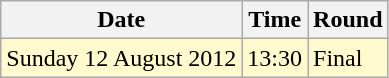<table class="wikitable">
<tr>
<th>Date</th>
<th>Time</th>
<th>Round</th>
</tr>
<tr>
<td style=background:lemonchiffon>Sunday 12 August 2012</td>
<td style=background:lemonchiffon>13:30</td>
<td style=background:lemonchiffon>Final</td>
</tr>
</table>
